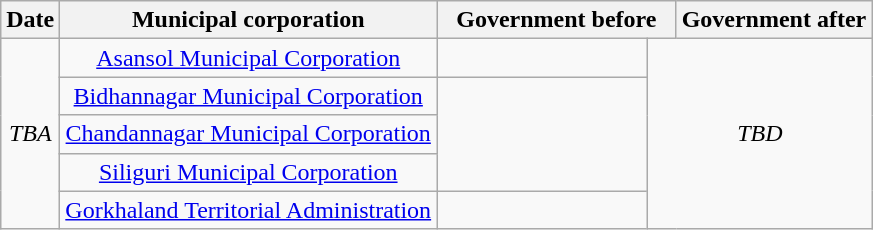<table class="wikitable sortable"style="text-align:center;">
<tr>
<th>Date</th>
<th>Municipal corporation</th>
<th colspan="2">Government before</th>
<th colspan="2">Government after</th>
</tr>
<tr>
<td rowspan=5><em>TBA</em></td>
<td><a href='#'>Asansol Municipal Corporation</a></td>
<td></td>
<td colspan="2" rowspan=5><em>TBD</em></td>
</tr>
<tr>
<td><a href='#'>Bidhannagar Municipal Corporation</a></td>
</tr>
<tr>
<td><a href='#'>Chandannagar Municipal Corporation</a></td>
</tr>
<tr>
<td><a href='#'>Siliguri Municipal Corporation</a></td>
</tr>
<tr>
<td><a href='#'>Gorkhaland Territorial Administration</a></td>
<td></td>
</tr>
</table>
